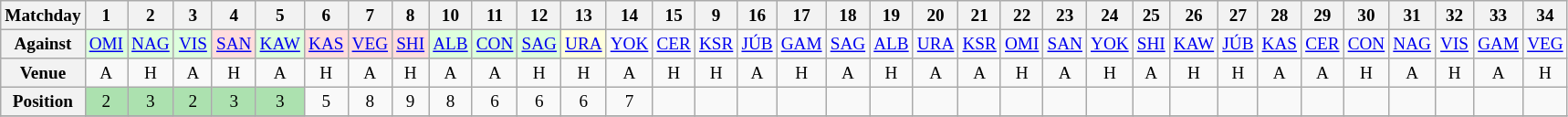<table class="wikitable" style="font-size: 80%">
<tr>
<th>Matchday</th>
<th>1</th>
<th>2</th>
<th>3</th>
<th>4</th>
<th>5</th>
<th>6</th>
<th>7</th>
<th>8</th>
<th>10</th>
<th>11</th>
<th>12</th>
<th>13</th>
<th>14</th>
<th>15</th>
<th>9</th>
<th>16</th>
<th>17</th>
<th>18</th>
<th>19</th>
<th>20</th>
<th>21</th>
<th>22</th>
<th>23</th>
<th>24</th>
<th>25</th>
<th>26</th>
<th>27</th>
<th>28</th>
<th>29</th>
<th>30</th>
<th>31</th>
<th>32</th>
<th>33</th>
<th>34</th>
</tr>
<tr>
<th>Against</th>
<td align="center" bgcolor="#ddffdd"><a href='#'>OMI</a></td>
<td align="center" bgcolor="#ddffdd"><a href='#'>NAG</a></td>
<td align="center" width="22" bgcolor="#ddffdd"><a href='#'>VIS</a></td>
<td align="center" bgcolor="ffdddd"><a href='#'>SAN</a></td>
<td align="center" bgcolor="#ddffdd"><a href='#'>KAW</a></td>
<td align="center" bgcolor="ffdddd"><a href='#'>KAS</a></td>
<td align="center" bgcolor="ffdddd"><a href='#'>VEG</a></td>
<td align="center" bgcolor="ffdddd"><a href='#'>SHI</a></td>
<td align="center" bgcolor="#ddffdd"><a href='#'>ALB</a></td>
<td align="center" bgcolor="#ddffdd"><a href='#'>CON</a></td>
<td align="center" bgcolor="#ddffdd"><a href='#'>SAG</a></td>
<td align="center" bgcolor="#ffffdd"><a href='#'>URA</a></td>
<td align="center"><a href='#'>YOK</a></td>
<td align="center"><a href='#'>CER</a></td>
<td align="center"><a href='#'>KSR</a></td>
<td align="center"><a href='#'>JÚB</a></td>
<td align="center"><a href='#'>GAM</a></td>
<td align="center"><a href='#'>SAG</a></td>
<td align="center"><a href='#'>ALB</a></td>
<td align="center"><a href='#'>URA</a></td>
<td align="center"><a href='#'>KSR</a></td>
<td align="center"><a href='#'>OMI</a></td>
<td align="center"><a href='#'>SAN</a></td>
<td align="center"><a href='#'>YOK</a></td>
<td align="center"><a href='#'>SHI</a></td>
<td align="center"><a href='#'>KAW</a></td>
<td align="center"><a href='#'>JÚB</a></td>
<td align="center"><a href='#'>KAS</a></td>
<td align="center"><a href='#'>CER</a></td>
<td align="center"><a href='#'>CON</a></td>
<td align="center"><a href='#'>NAG</a></td>
<td align="center" width="22"><a href='#'>VIS</a></td>
<td align="center"><a href='#'>GAM</a></td>
<td align="center"><a href='#'>VEG</a></td>
</tr>
<tr>
<th>Venue</th>
<td align="center">A</td>
<td align="center">H</td>
<td align="center">A</td>
<td align="center">H</td>
<td align="center">A</td>
<td align="center">H</td>
<td align="center">A</td>
<td align="center">H</td>
<td align="center">A</td>
<td align="center">A</td>
<td align="center">H</td>
<td align="center">H</td>
<td align="center">A</td>
<td align="center">H</td>
<td align="center">H</td>
<td align="center">A</td>
<td align="center">H</td>
<td align="center">A</td>
<td align="center">H</td>
<td align="center">A</td>
<td align="center">A</td>
<td align="center">H</td>
<td align="center">A</td>
<td align="center">H</td>
<td align="center">A</td>
<td align="center">H</td>
<td align="center">H</td>
<td align="center">A</td>
<td align="center">A</td>
<td align="center">H</td>
<td align="center">A</td>
<td align="center">H</td>
<td align="center">A</td>
<td align="center">H</td>
</tr>
<tr>
<th>Position</th>
<td align="center" bgcolor="ACE1AF">2</td>
<td align="center" bgcolor="ACE1AF">3</td>
<td align="center" bgcolor="ACE1AF">2</td>
<td align="center" bgcolor="ACE1AF">3</td>
<td align="center" bgcolor="ACE1AF">3</td>
<td align="center">5</td>
<td align="center">8</td>
<td align="center">9</td>
<td align="center">8</td>
<td align="center">6</td>
<td align="center">6</td>
<td align="center">6</td>
<td align="center">7</td>
<td align="center"></td>
<td align="center"></td>
<td align="center"></td>
<td align="center"></td>
<td align="center"></td>
<td align="center"></td>
<td align="center"></td>
<td align="center"></td>
<td align="center"></td>
<td align="center"></td>
<td align="center"></td>
<td align="center"></td>
<td align="center"></td>
<td align="center"></td>
<td align="center"></td>
<td align="center"></td>
<td align="center"></td>
<td align="center"></td>
<td align="center"></td>
<td align="center"></td>
<td align="center"></td>
</tr>
<tr>
</tr>
</table>
